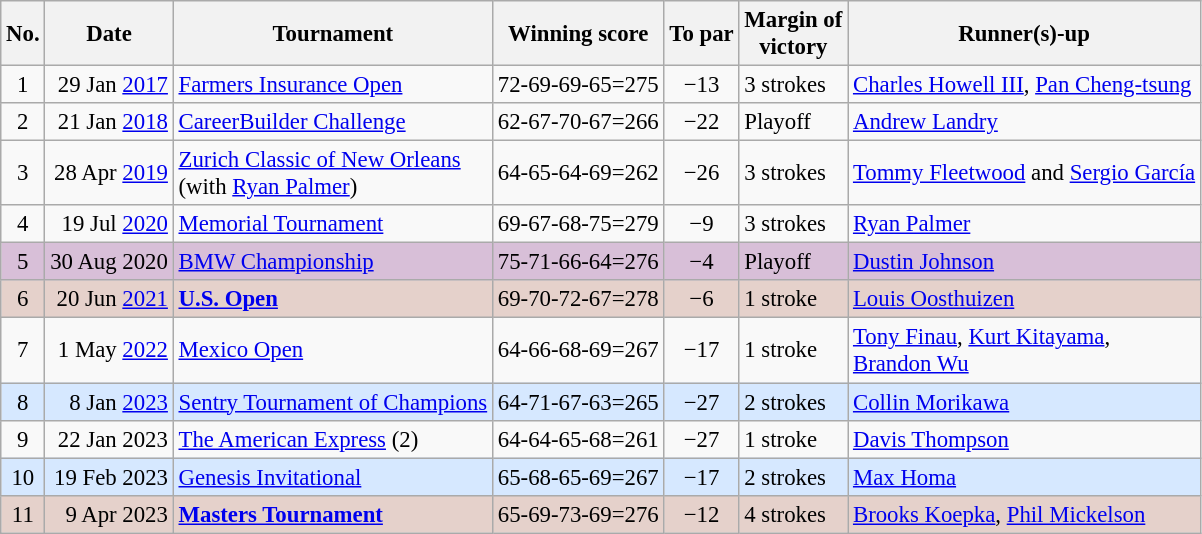<table class="wikitable" style="font-size:95%;">
<tr>
<th>No.</th>
<th>Date</th>
<th>Tournament</th>
<th>Winning score</th>
<th>To par</th>
<th>Margin of<br>victory</th>
<th>Runner(s)-up</th>
</tr>
<tr>
<td align=center>1</td>
<td align=right>29 Jan <a href='#'>2017</a></td>
<td><a href='#'>Farmers Insurance Open</a></td>
<td align=right>72-69-69-65=275</td>
<td align=center>−13</td>
<td>3 strokes</td>
<td> <a href='#'>Charles Howell III</a>,  <a href='#'>Pan Cheng-tsung</a></td>
</tr>
<tr>
<td align=center>2</td>
<td align=right>21 Jan <a href='#'>2018</a></td>
<td><a href='#'>CareerBuilder Challenge</a></td>
<td align=right>62-67-70-67=266</td>
<td align=center>−22</td>
<td>Playoff</td>
<td> <a href='#'>Andrew Landry</a></td>
</tr>
<tr>
<td align=center>3</td>
<td align=right>28 Apr <a href='#'>2019</a></td>
<td><a href='#'>Zurich Classic of New Orleans</a><br>(with  <a href='#'>Ryan Palmer</a>)</td>
<td align=right>64-65-64-69=262</td>
<td align=center>−26</td>
<td>3 strokes</td>
<td> <a href='#'>Tommy Fleetwood</a> and  <a href='#'>Sergio García</a></td>
</tr>
<tr>
<td align=center>4</td>
<td align=right>19 Jul <a href='#'>2020</a></td>
<td><a href='#'>Memorial Tournament</a></td>
<td align=right>69-67-68-75=279</td>
<td align=center>−9</td>
<td>3 strokes</td>
<td> <a href='#'>Ryan Palmer</a></td>
</tr>
<tr style="background:thistle;">
<td align=center>5</td>
<td align=right>30 Aug 2020</td>
<td><a href='#'>BMW Championship</a></td>
<td align=right>75-71-66-64=276</td>
<td align=center>−4</td>
<td>Playoff</td>
<td> <a href='#'>Dustin Johnson</a></td>
</tr>
<tr style="background:#e5d1cb;">
<td align=center>6</td>
<td align=right>20 Jun <a href='#'>2021</a></td>
<td><strong><a href='#'>U.S. Open</a></strong></td>
<td align=right>69-70-72-67=278</td>
<td align=center>−6</td>
<td>1 stroke</td>
<td> <a href='#'>Louis Oosthuizen</a></td>
</tr>
<tr>
<td align=center>7</td>
<td align=right>1 May <a href='#'>2022</a></td>
<td><a href='#'>Mexico Open</a></td>
<td align=right>64-66-68-69=267</td>
<td align=center>−17</td>
<td>1 stroke</td>
<td> <a href='#'>Tony Finau</a>,  <a href='#'>Kurt Kitayama</a>,<br> <a href='#'>Brandon Wu</a></td>
</tr>
<tr style="background:#D6E8FF;">
<td align=center>8</td>
<td align=right>8 Jan <a href='#'>2023</a></td>
<td><a href='#'>Sentry Tournament of Champions</a></td>
<td align=right>64-71-67-63=265</td>
<td align=center>−27</td>
<td>2 strokes</td>
<td> <a href='#'>Collin Morikawa</a></td>
</tr>
<tr>
<td align=center>9</td>
<td align=right>22 Jan 2023</td>
<td><a href='#'>The American Express</a> (2)</td>
<td align=right>64-64-65-68=261</td>
<td align=center>−27</td>
<td>1 stroke</td>
<td> <a href='#'>Davis Thompson</a></td>
</tr>
<tr style="background:#D6E8FF;">
<td align=center>10</td>
<td align=right>19 Feb 2023</td>
<td><a href='#'>Genesis Invitational</a></td>
<td align=right>65-68-65-69=267</td>
<td align=center>−17</td>
<td>2 strokes</td>
<td> <a href='#'>Max Homa</a></td>
</tr>
<tr style="background:#e5d1cb;">
<td align=center>11</td>
<td align=right>9 Apr 2023</td>
<td><strong><a href='#'>Masters Tournament</a></strong></td>
<td align=right>65-69-73-69=276</td>
<td align=center>−12</td>
<td>4 strokes</td>
<td> <a href='#'>Brooks Koepka</a>,  <a href='#'>Phil Mickelson</a></td>
</tr>
</table>
